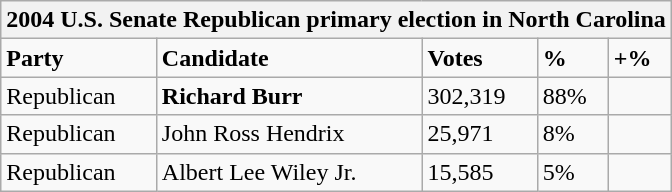<table class="wikitable">
<tr>
<th colspan="5">2004 U.S. Senate Republican primary election in North Carolina</th>
</tr>
<tr>
<td><strong>Party</strong></td>
<td><strong>Candidate</strong></td>
<td><strong>Votes</strong></td>
<td><strong>%</strong></td>
<td><strong>+%</strong></td>
</tr>
<tr>
<td>Republican</td>
<td><strong>Richard Burr</strong></td>
<td>302,319</td>
<td>88%</td>
<td></td>
</tr>
<tr>
<td>Republican</td>
<td>John Ross Hendrix</td>
<td>25,971</td>
<td>8%</td>
<td></td>
</tr>
<tr>
<td>Republican</td>
<td>Albert Lee Wiley Jr.</td>
<td>15,585</td>
<td>5%</td>
<td></td>
</tr>
</table>
